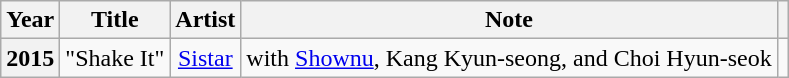<table class="wikitable plainrowheaders" style="text-align: center;">
<tr>
<th scope="col">Year</th>
<th scope="col">Title</th>
<th scope="col">Artist</th>
<th scope="col">Note</th>
<th scope="col" class="unsortable"></th>
</tr>
<tr>
<th scope="row">2015</th>
<td>"Shake It"</td>
<td><a href='#'>Sistar</a></td>
<td>with <a href='#'>Shownu</a>, Kang Kyun-seong, and Choi Hyun-seok</td>
<td></td>
</tr>
</table>
